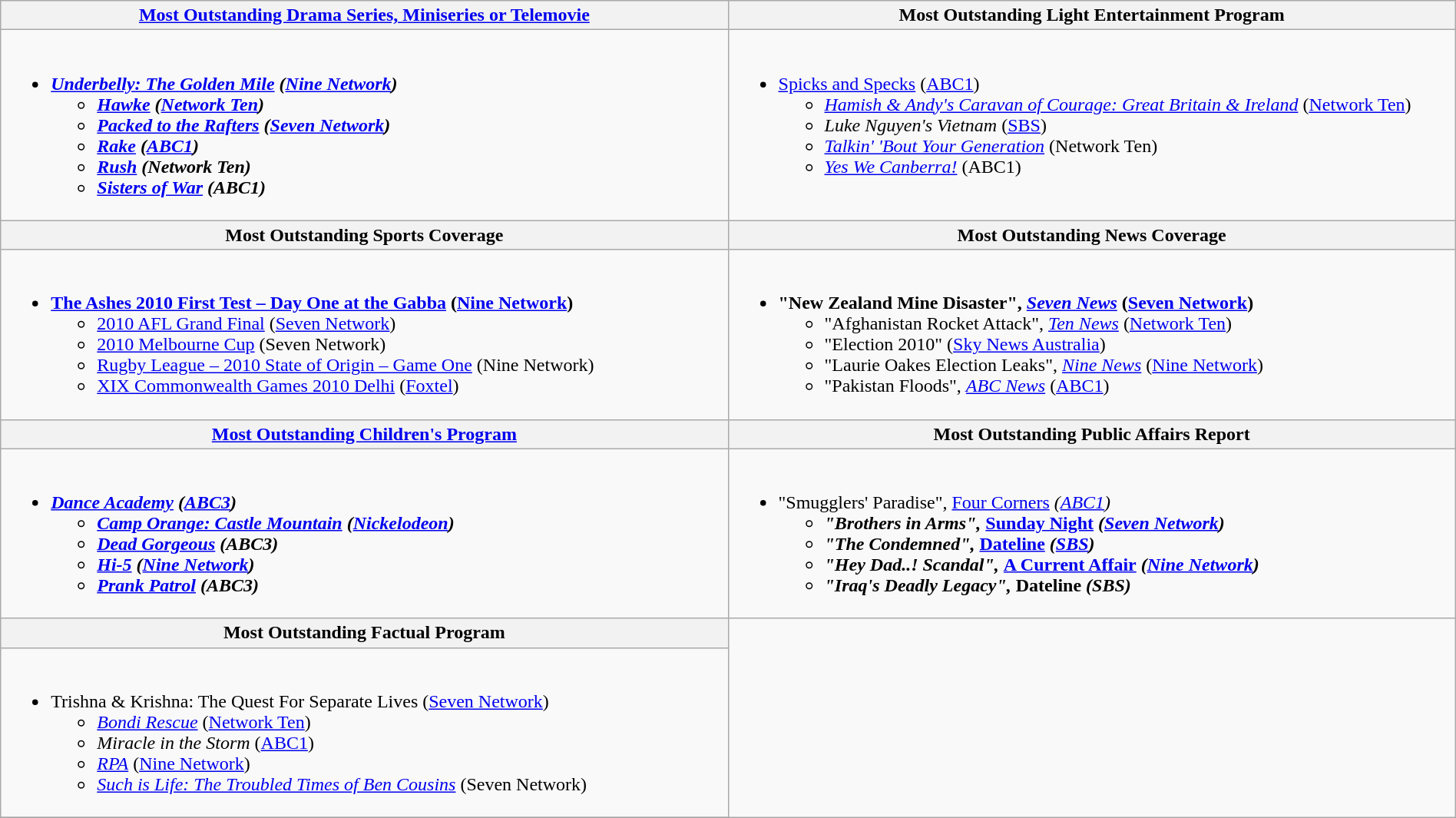<table class=wikitable width="100%">
<tr>
<th width="50%"><a href='#'>Most Outstanding Drama Series, Miniseries or Telemovie</a></th>
<th width="50%">Most Outstanding Light Entertainment Program</th>
</tr>
<tr>
<td valign="top"><br><ul><li><strong><em><a href='#'>Underbelly: The Golden Mile</a><em> (<a href='#'>Nine Network</a>)<strong><ul><li></em><a href='#'>Hawke</a><em> (<a href='#'>Network Ten</a>)</li><li></em><a href='#'>Packed to the Rafters</a><em> (<a href='#'>Seven Network</a>)</li><li></em><a href='#'>Rake</a><em> (<a href='#'>ABC1</a>)</li><li></em><a href='#'>Rush</a><em> (Network Ten)</li><li></em><a href='#'>Sisters of War</a><em> (ABC1)</li></ul></li></ul></td>
<td valign="top"><br><ul><li></em></strong><a href='#'>Spicks and Specks</a></em> (<a href='#'>ABC1</a>)</strong><ul><li><em><a href='#'>Hamish & Andy's Caravan of Courage: Great Britain & Ireland</a></em> (<a href='#'>Network Ten</a>)</li><li><em>Luke Nguyen's Vietnam</em> (<a href='#'>SBS</a>)</li><li><em><a href='#'>Talkin' 'Bout Your Generation</a></em> (Network Ten)</li><li><em><a href='#'>Yes We Canberra!</a></em> (ABC1)</li></ul></li></ul></td>
</tr>
<tr>
<th width="50%">Most Outstanding Sports Coverage</th>
<th width="50%">Most Outstanding News Coverage</th>
</tr>
<tr>
<td valign="top"><br><ul><li><strong><a href='#'>The Ashes 2010 First Test – Day One at the Gabba</a> (<a href='#'>Nine Network</a>)</strong><ul><li><a href='#'>2010 AFL Grand Final</a> (<a href='#'>Seven Network</a>)</li><li><a href='#'>2010 Melbourne Cup</a> (Seven Network)</li><li><a href='#'>Rugby League – 2010 State of Origin – Game One</a> (Nine Network)</li><li><a href='#'>XIX Commonwealth Games 2010 Delhi</a> (<a href='#'>Foxtel</a>)</li></ul></li></ul></td>
<td valign="top"><br><ul><li><strong>"New Zealand Mine Disaster", <em><a href='#'>Seven News</a></em> (<a href='#'>Seven Network</a>)</strong><ul><li>"Afghanistan Rocket Attack", <em><a href='#'>Ten News</a></em> (<a href='#'>Network Ten</a>)</li><li>"Election 2010" (<a href='#'>Sky News Australia</a>)</li><li>"Laurie Oakes Election Leaks", <em><a href='#'>Nine News</a></em> (<a href='#'>Nine Network</a>)</li><li>"Pakistan Floods", <em><a href='#'>ABC News</a></em> (<a href='#'>ABC1</a>)</li></ul></li></ul></td>
</tr>
<tr>
<th width="50%"><a href='#'>Most Outstanding Children's Program</a></th>
<th width="50%">Most Outstanding Public Affairs Report</th>
</tr>
<tr>
<td valign="top"><br><ul><li><strong><em><a href='#'>Dance Academy</a><em> (<a href='#'>ABC3</a>)<strong><ul><li></em><a href='#'>Camp Orange: Castle Mountain</a><em> (<a href='#'>Nickelodeon</a>)</li><li></em><a href='#'>Dead Gorgeous</a><em> (ABC3)</li><li></em><a href='#'>Hi-5</a><em> (<a href='#'>Nine Network</a>)</li><li></em><a href='#'>Prank Patrol</a><em> (ABC3)</li></ul></li></ul></td>
<td valign="top"><br><ul><li></strong>"Smugglers' Paradise", </em><a href='#'>Four Corners</a><em> (<a href='#'>ABC1</a>)<strong><ul><li>"Brothers in Arms", </em><a href='#'>Sunday Night</a><em> (<a href='#'>Seven Network</a>)</li><li>"The Condemned", </em><a href='#'>Dateline</a><em> (<a href='#'>SBS</a>)</li><li>"Hey Dad..! Scandal", </em><a href='#'>A Current Affair</a><em> (<a href='#'>Nine Network</a>)</li><li>"Iraq's Deadly Legacy", </em>Dateline<em> (SBS)</li></ul></li></ul></td>
</tr>
<tr>
<th width="50%">Most Outstanding Factual Program</th>
</tr>
<tr>
<td valign="top"><br><ul><li></em></strong>Trishna & Krishna: The Quest For Separate Lives</em> (<a href='#'>Seven Network</a>)</strong><ul><li><em><a href='#'>Bondi Rescue</a></em> (<a href='#'>Network Ten</a>)</li><li><em>Miracle in the Storm</em> (<a href='#'>ABC1</a>)</li><li><em><a href='#'>RPA</a></em> (<a href='#'>Nine Network</a>)</li><li><em><a href='#'>Such is Life: The Troubled Times of Ben Cousins</a></em> (Seven Network)</li></ul></li></ul></td>
</tr>
<tr>
</tr>
</table>
